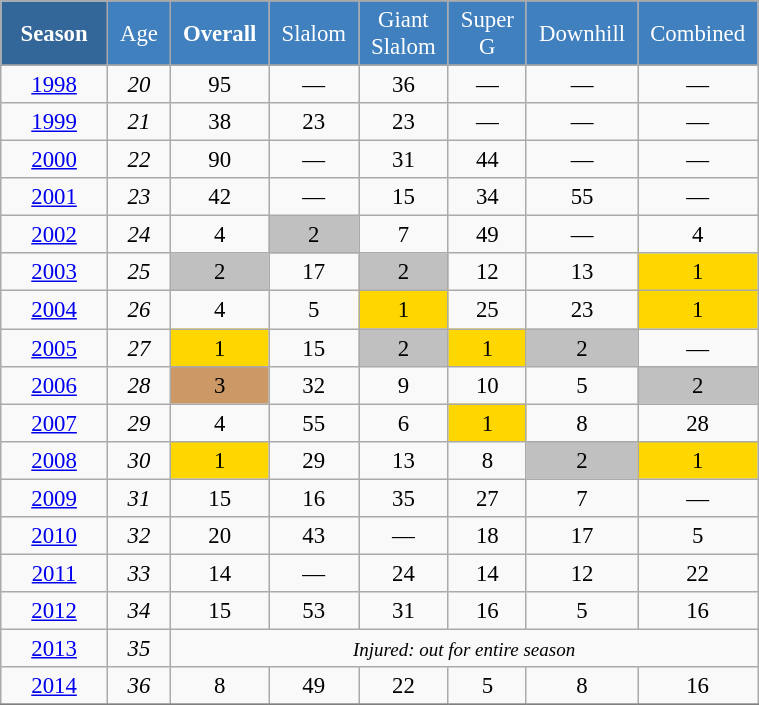<table class="wikitable" style="font-size:95%; text-align:center; border:grey solid 1px; border-collapse:collapse;" width="40%">
<tr style="background-color:#369; color:white;">
<td rowspan="2" colspan="1" width="10%"><strong>Season</strong></td>
</tr>
<tr style="background-color:#4180be; color:white;">
<td width="5%">Age</td>
<td width="5%"><strong>Overall</strong></td>
<td width="5%">Slalom</td>
<td width="5%">Giant<br>Slalom</td>
<td width="5%">Super G</td>
<td width="5%">Downhill</td>
<td width="5%">Combined</td>
</tr>
<tr style="background-color:#8CB2D8; color:white;">
</tr>
<tr>
<td><a href='#'>1998</a></td>
<td><em>20</em></td>
<td>95</td>
<td>—</td>
<td>36</td>
<td>—</td>
<td>—</td>
<td>—</td>
</tr>
<tr>
<td><a href='#'>1999</a></td>
<td><em>21</em></td>
<td>38</td>
<td>23</td>
<td>23</td>
<td>—</td>
<td>—</td>
<td>—</td>
</tr>
<tr>
<td><a href='#'>2000</a></td>
<td><em>22</em></td>
<td>90</td>
<td>—</td>
<td>31</td>
<td>44</td>
<td>—</td>
<td>—</td>
</tr>
<tr>
<td><a href='#'>2001</a></td>
<td><em>23</em></td>
<td>42</td>
<td>—</td>
<td>15</td>
<td>34</td>
<td>55</td>
<td>—</td>
</tr>
<tr>
<td><a href='#'>2002</a></td>
<td><em>24</em></td>
<td>4</td>
<td style="background:silver;">2</td>
<td>7</td>
<td>49</td>
<td>—</td>
<td>4</td>
</tr>
<tr>
<td><a href='#'>2003</a></td>
<td><em>25</em></td>
<td style="background:silver;">2</td>
<td>17</td>
<td style="background:silver;">2</td>
<td>12</td>
<td>13</td>
<td style="background:gold;">1</td>
</tr>
<tr>
<td><a href='#'>2004</a></td>
<td><em>26</em></td>
<td>4</td>
<td>5</td>
<td style="background:gold;">1</td>
<td>25</td>
<td>23</td>
<td style="background:gold;">1</td>
</tr>
<tr>
<td><a href='#'>2005</a></td>
<td><em>27</em></td>
<td style="background:gold;">1</td>
<td>15</td>
<td style="background:silver;">2</td>
<td style="background:gold;">1</td>
<td style="background:silver;">2</td>
<td>—</td>
</tr>
<tr>
<td><a href='#'>2006</a></td>
<td><em>28</em></td>
<td style="background:#c96;">3</td>
<td>32</td>
<td>9</td>
<td>10</td>
<td>5</td>
<td style="background:silver;">2</td>
</tr>
<tr>
<td><a href='#'>2007</a></td>
<td><em>29</em></td>
<td>4</td>
<td>55</td>
<td>6</td>
<td style="background:gold;">1</td>
<td>8</td>
<td>28</td>
</tr>
<tr>
<td><a href='#'>2008</a></td>
<td><em>30</em></td>
<td style="background:gold;">1</td>
<td>29</td>
<td>13</td>
<td>8</td>
<td style="background:silver;">2</td>
<td style="background:gold;">1</td>
</tr>
<tr>
<td><a href='#'>2009</a></td>
<td><em>31</em></td>
<td>15</td>
<td>16</td>
<td>35</td>
<td>27</td>
<td>7</td>
<td>—</td>
</tr>
<tr>
<td><a href='#'>2010</a></td>
<td><em>32</em></td>
<td>20</td>
<td>43</td>
<td>—</td>
<td>18</td>
<td>17</td>
<td>5</td>
</tr>
<tr>
<td><a href='#'>2011</a></td>
<td><em>33</em></td>
<td>14</td>
<td>—</td>
<td>24</td>
<td>14</td>
<td>12</td>
<td>22</td>
</tr>
<tr>
<td><a href='#'>2012</a></td>
<td><em>34</em></td>
<td>15</td>
<td>53</td>
<td>31</td>
<td>16</td>
<td>5</td>
<td>16</td>
</tr>
<tr>
<td><a href='#'>2013</a></td>
<td><em>35</em></td>
<td style="text-align:center;" colspan="6"><small><em>Injured: out for entire season</em></small></td>
</tr>
<tr>
<td><a href='#'>2014</a></td>
<td><em>36</em></td>
<td>8</td>
<td>49</td>
<td>22</td>
<td>5</td>
<td>8</td>
<td>16</td>
</tr>
<tr>
</tr>
</table>
